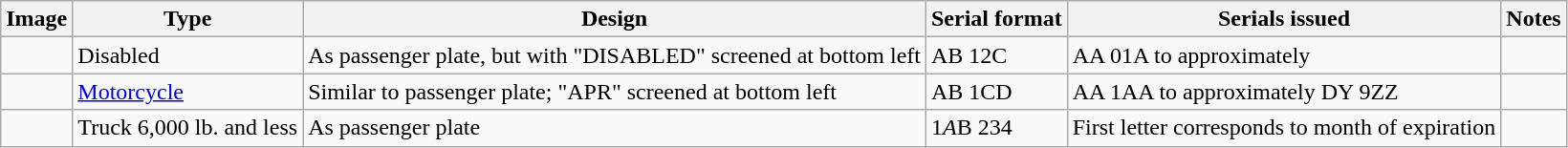<table class=wikitable>
<tr>
<th>Image</th>
<th>Type</th>
<th>Design</th>
<th>Serial format</th>
<th>Serials issued</th>
<th>Notes</th>
</tr>
<tr>
<td></td>
<td>Disabled</td>
<td>As passenger plate, but with "DISABLED" screened at bottom left</td>
<td> AB 12C</td>
<td> AA 01A to approximately </td>
<td></td>
</tr>
<tr>
<td></td>
<td><a href='#'>Motorcycle</a></td>
<td>Similar to passenger plate; "APR" screened at bottom left</td>
<td>AB 1CD</td>
<td>AA 1AA to approximately DY 9ZZ</td>
<td></td>
</tr>
<tr>
<td></td>
<td>Truck 6,000 lb. and less</td>
<td>As passenger plate</td>
<td>1<em>A</em>B 234</td>
<td>First letter corresponds to month of expiration</td>
<td></td>
</tr>
</table>
